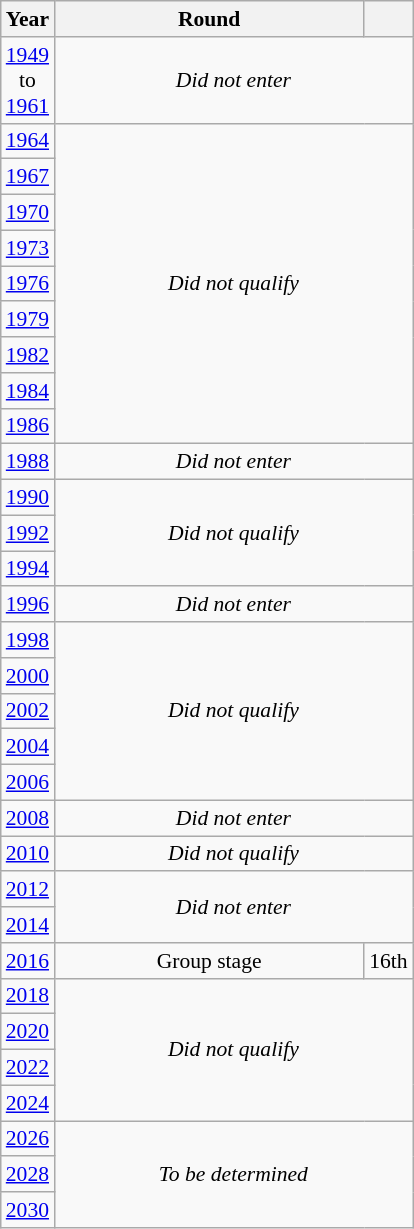<table class="wikitable" style="text-align: center; font-size:90%">
<tr>
<th>Year</th>
<th style="width:200px">Round</th>
<th></th>
</tr>
<tr>
<td><a href='#'>1949</a><br>to<br><a href='#'>1961</a></td>
<td colspan="2"><em>Did not enter</em></td>
</tr>
<tr>
<td><a href='#'>1964</a></td>
<td colspan="2" rowspan="9"><em>Did not qualify</em></td>
</tr>
<tr>
<td><a href='#'>1967</a></td>
</tr>
<tr>
<td><a href='#'>1970</a></td>
</tr>
<tr>
<td><a href='#'>1973</a></td>
</tr>
<tr>
<td><a href='#'>1976</a></td>
</tr>
<tr>
<td><a href='#'>1979</a></td>
</tr>
<tr>
<td><a href='#'>1982</a></td>
</tr>
<tr>
<td><a href='#'>1984</a></td>
</tr>
<tr>
<td><a href='#'>1986</a></td>
</tr>
<tr>
<td><a href='#'>1988</a></td>
<td colspan="2"><em>Did not enter</em></td>
</tr>
<tr>
<td><a href='#'>1990</a></td>
<td colspan="2" rowspan="3"><em>Did not qualify</em></td>
</tr>
<tr>
<td><a href='#'>1992</a></td>
</tr>
<tr>
<td><a href='#'>1994</a></td>
</tr>
<tr>
<td><a href='#'>1996</a></td>
<td colspan="2"><em>Did not enter</em></td>
</tr>
<tr>
<td><a href='#'>1998</a></td>
<td colspan="2" rowspan="5"><em>Did not qualify</em></td>
</tr>
<tr>
<td><a href='#'>2000</a></td>
</tr>
<tr>
<td><a href='#'>2002</a></td>
</tr>
<tr>
<td><a href='#'>2004</a></td>
</tr>
<tr>
<td><a href='#'>2006</a></td>
</tr>
<tr>
<td><a href='#'>2008</a></td>
<td colspan="2"><em>Did not enter</em></td>
</tr>
<tr>
<td><a href='#'>2010</a></td>
<td colspan="2"><em>Did not qualify</em></td>
</tr>
<tr>
<td><a href='#'>2012</a></td>
<td colspan="2" rowspan="2"><em>Did not enter</em></td>
</tr>
<tr>
<td><a href='#'>2014</a></td>
</tr>
<tr>
<td><a href='#'>2016</a></td>
<td>Group stage</td>
<td>16th</td>
</tr>
<tr>
<td><a href='#'>2018</a></td>
<td colspan="2" rowspan="4"><em>Did not qualify</em></td>
</tr>
<tr>
<td><a href='#'>2020</a></td>
</tr>
<tr>
<td><a href='#'>2022</a></td>
</tr>
<tr>
<td><a href='#'>2024</a></td>
</tr>
<tr>
<td><a href='#'>2026</a></td>
<td colspan="2" rowspan="3"><em>To be determined</em></td>
</tr>
<tr>
<td><a href='#'>2028</a></td>
</tr>
<tr>
<td><a href='#'>2030</a></td>
</tr>
</table>
